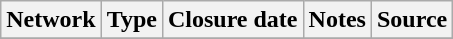<table class="wikitable sortable">
<tr>
<th>Network</th>
<th>Type</th>
<th>Closure date</th>
<th>Notes</th>
<th>Source</th>
</tr>
<tr>
</tr>
</table>
